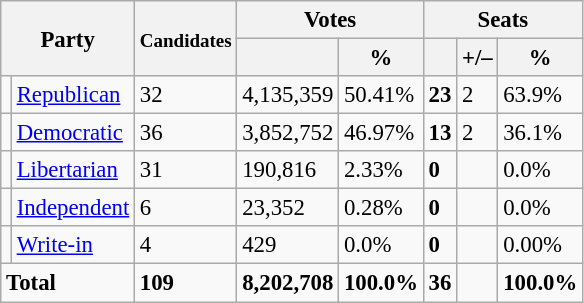<table class="wikitable" style="font-size: 95%;">
<tr>
<th colspan="2" rowspan="2">Party</th>
<th rowspan="2"><small>Candi</small><small>dates</small></th>
<th colspan="2">Votes</th>
<th colspan="3">Seats</th>
</tr>
<tr>
<th></th>
<th>%</th>
<th></th>
<th>+/–</th>
<th>%</th>
</tr>
<tr>
<td></td>
<td align=left><a href='#'>Republican</a></td>
<td>32</td>
<td>4,135,359</td>
<td>50.41%</td>
<td><strong>23</strong></td>
<td>2</td>
<td>63.9%</td>
</tr>
<tr>
<td></td>
<td align=left><a href='#'>Democratic</a></td>
<td>36</td>
<td>3,852,752</td>
<td>46.97%</td>
<td><strong>13</strong></td>
<td>2</td>
<td>36.1%</td>
</tr>
<tr>
<td></td>
<td align=left><a href='#'>Libertarian</a></td>
<td>31</td>
<td>190,816</td>
<td>2.33%</td>
<td><strong>0</strong></td>
<td></td>
<td>0.0%</td>
</tr>
<tr>
<td></td>
<td align=left><a href='#'>Independent</a></td>
<td>6</td>
<td>23,352</td>
<td>0.28%</td>
<td><strong>0</strong></td>
<td></td>
<td>0.0%</td>
</tr>
<tr>
<td></td>
<td align=left><a href='#'>Write-in</a></td>
<td>4</td>
<td>429</td>
<td>0.0%</td>
<td><strong>0</strong></td>
<td></td>
<td>0.00%</td>
</tr>
<tr style="font-weight:bold">
<td colspan=2 align=left>Total</td>
<td>109</td>
<td>8,202,708</td>
<td>100.0%</td>
<td>36</td>
<td></td>
<td>100.0%</td>
</tr>
</table>
